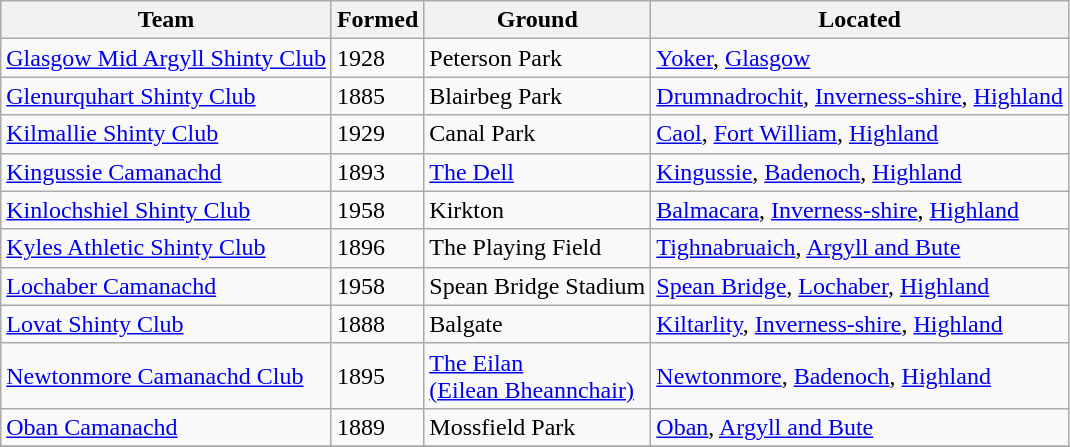<table class="wikitable sortable">
<tr>
<th>Team</th>
<th>Formed</th>
<th>Ground</th>
<th>Located</th>
</tr>
<tr>
<td><a href='#'>Glasgow Mid Argyll Shinty Club</a></td>
<td>1928</td>
<td>Peterson Park</td>
<td><a href='#'>Yoker</a>, <a href='#'>Glasgow</a></td>
</tr>
<tr>
<td><a href='#'>Glenurquhart Shinty Club</a></td>
<td>1885</td>
<td>Blairbeg Park</td>
<td><a href='#'>Drumnadrochit</a>, <a href='#'>Inverness-shire</a>, <a href='#'>Highland</a></td>
</tr>
<tr>
<td><a href='#'>Kilmallie Shinty Club</a></td>
<td>1929</td>
<td>Canal Park</td>
<td><a href='#'>Caol</a>, <a href='#'>Fort William</a>, <a href='#'>Highland</a></td>
</tr>
<tr>
<td><a href='#'>Kingussie Camanachd</a></td>
<td>1893</td>
<td><a href='#'>The Dell</a></td>
<td><a href='#'>Kingussie</a>, <a href='#'>Badenoch</a>, <a href='#'>Highland</a></td>
</tr>
<tr>
<td><a href='#'>Kinlochshiel Shinty Club</a></td>
<td>1958</td>
<td>Kirkton</td>
<td><a href='#'>Balmacara</a>, <a href='#'>Inverness-shire</a>, <a href='#'>Highland</a></td>
</tr>
<tr>
<td><a href='#'>Kyles Athletic Shinty Club</a></td>
<td>1896</td>
<td>The Playing Field</td>
<td><a href='#'>Tighnabruaich</a>, <a href='#'>Argyll and Bute</a></td>
</tr>
<tr>
<td><a href='#'>Lochaber Camanachd</a></td>
<td>1958</td>
<td>Spean Bridge Stadium</td>
<td><a href='#'>Spean Bridge</a>, <a href='#'>Lochaber</a>, <a href='#'>Highland</a></td>
</tr>
<tr>
<td><a href='#'>Lovat Shinty Club</a></td>
<td>1888</td>
<td>Balgate</td>
<td><a href='#'>Kiltarlity</a>, <a href='#'>Inverness-shire</a>, <a href='#'>Highland</a></td>
</tr>
<tr>
<td><a href='#'>Newtonmore Camanachd Club</a></td>
<td>1895</td>
<td><a href='#'>The Eilan<br>(Eilean Bheannchair)</a></td>
<td><a href='#'>Newtonmore</a>, <a href='#'>Badenoch</a>, <a href='#'>Highland</a></td>
</tr>
<tr>
<td><a href='#'>Oban Camanachd</a></td>
<td>1889</td>
<td>Mossfield Park</td>
<td><a href='#'>Oban</a>, <a href='#'>Argyll and Bute</a></td>
</tr>
<tr>
</tr>
</table>
